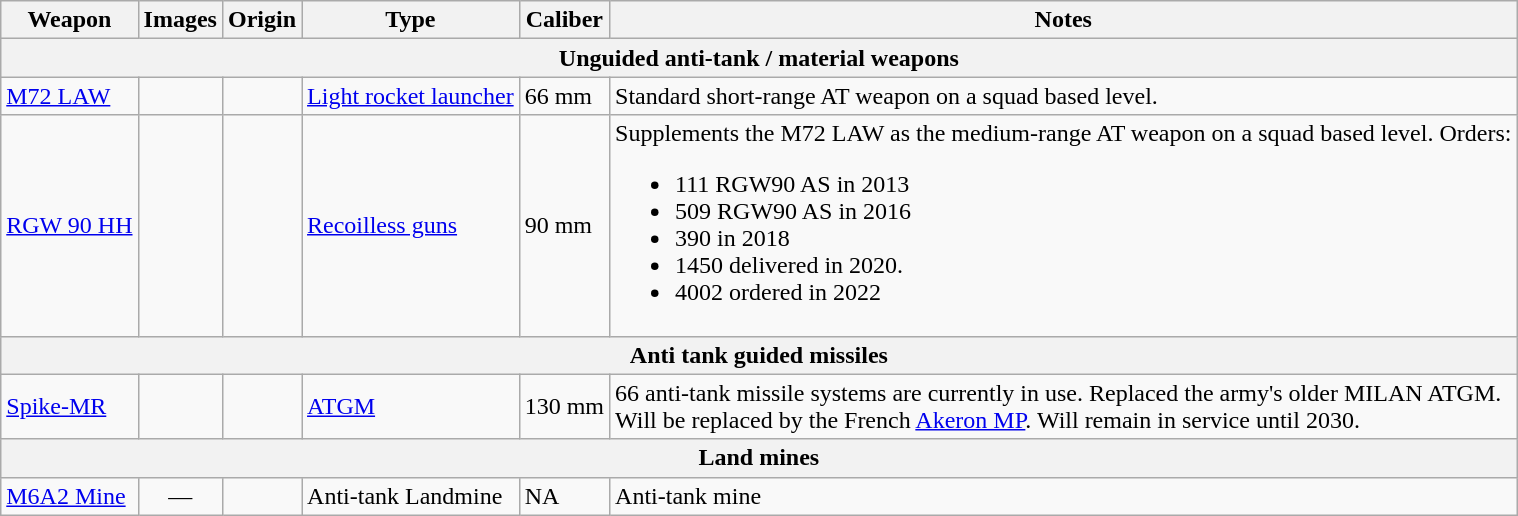<table class="wikitable">
<tr>
<th>Weapon</th>
<th>Images</th>
<th>Origin</th>
<th>Type</th>
<th>Caliber</th>
<th>Notes</th>
</tr>
<tr>
<th colspan="6">Unguided anti-tank / material weapons</th>
</tr>
<tr>
<td><a href='#'>M72 LAW</a></td>
<td style="text-align: center;"></td>
<td><br></td>
<td><a href='#'>Light rocket launcher</a></td>
<td>66 mm</td>
<td>Standard short-range AT weapon on a squad based level.</td>
</tr>
<tr>
<td><a href='#'>RGW 90 HH</a></td>
<td style="text-align: center;"></td>
<td></td>
<td><a href='#'>Recoilless guns</a></td>
<td>90 mm</td>
<td>Supplements the M72 LAW as the medium-range AT weapon on a squad based level. Orders:<br><ul><li>111 RGW90 AS in 2013</li><li>509 RGW90 AS in 2016</li><li>390 in 2018</li><li>1450 delivered in 2020.</li><li>4002 ordered in 2022</li></ul></td>
</tr>
<tr>
<th colspan="6">Anti tank guided missiles</th>
</tr>
<tr>
<td><a href='#'>Spike-MR</a></td>
<td></td>
<td><br></td>
<td><a href='#'>ATGM</a></td>
<td>130 mm</td>
<td>66  anti-tank missile systems are currently in use. Replaced the army's older MILAN ATGM.<br>Will be replaced by the French <a href='#'>Akeron MP</a>. Will remain in service until 2030.</td>
</tr>
<tr>
<th colspan="6">Land mines</th>
</tr>
<tr>
<td><a href='#'>M6A2 Mine</a></td>
<td style="text-align: center;">—</td>
<td></td>
<td>Anti-tank Landmine</td>
<td>NA</td>
<td>Anti-tank mine</td>
</tr>
</table>
